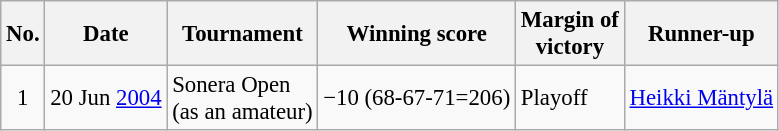<table class="wikitable" style="font-size:95%;">
<tr>
<th>No.</th>
<th>Date</th>
<th>Tournament</th>
<th>Winning score</th>
<th>Margin of<br>victory</th>
<th>Runner-up</th>
</tr>
<tr>
<td align=center>1</td>
<td align=right>20 Jun <a href='#'>2004</a></td>
<td>Sonera Open<br>(as an amateur)</td>
<td>−10 (68-67-71=206)</td>
<td>Playoff</td>
<td> <a href='#'>Heikki Mäntylä</a></td>
</tr>
</table>
